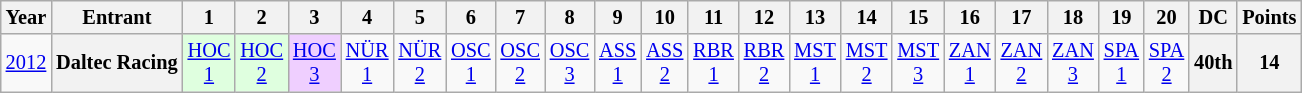<table class="wikitable" style="text-align:center; font-size:85%">
<tr>
<th>Year</th>
<th>Entrant</th>
<th>1</th>
<th>2</th>
<th>3</th>
<th>4</th>
<th>5</th>
<th>6</th>
<th>7</th>
<th>8</th>
<th>9</th>
<th>10</th>
<th>11</th>
<th>12</th>
<th>13</th>
<th>14</th>
<th>15</th>
<th>16</th>
<th>17</th>
<th>18</th>
<th>19</th>
<th>20</th>
<th>DC</th>
<th>Points</th>
</tr>
<tr>
<td><a href='#'>2012</a></td>
<th>Daltec Racing</th>
<td style="background:#dfffdf;"><a href='#'>HOC<br>1</a><br></td>
<td style="background:#dfffdf;"><a href='#'>HOC<br>2</a><br></td>
<td style="background:#efcfff;"><a href='#'>HOC<br>3</a><br></td>
<td style="background:#;"><a href='#'>NÜR<br>1</a><br></td>
<td style="background:#;"><a href='#'>NÜR<br>2</a><br></td>
<td style="background:#;"><a href='#'>OSC<br>1</a><br></td>
<td style="background:#;"><a href='#'>OSC<br>2</a><br></td>
<td style="background:#;"><a href='#'>OSC<br>3</a><br></td>
<td style="background:#;"><a href='#'>ASS<br>1</a><br></td>
<td style="background:#;"><a href='#'>ASS<br>2</a><br></td>
<td style="background:#;"><a href='#'>RBR<br>1</a><br></td>
<td style="background:#;"><a href='#'>RBR<br>2</a><br></td>
<td style="background:#;"><a href='#'>MST<br>1</a><br></td>
<td style="background:#;"><a href='#'>MST<br>2</a><br></td>
<td style="background:#;"><a href='#'>MST<br>3</a><br></td>
<td style="background:#;"><a href='#'>ZAN<br>1</a><br></td>
<td style="background:#;"><a href='#'>ZAN<br>2</a><br></td>
<td style="background:#;"><a href='#'>ZAN<br>3</a><br></td>
<td style="background:#;"><a href='#'>SPA<br>1</a><br></td>
<td style="background:#;"><a href='#'>SPA<br>2</a><br></td>
<th>40th</th>
<th>14</th>
</tr>
</table>
